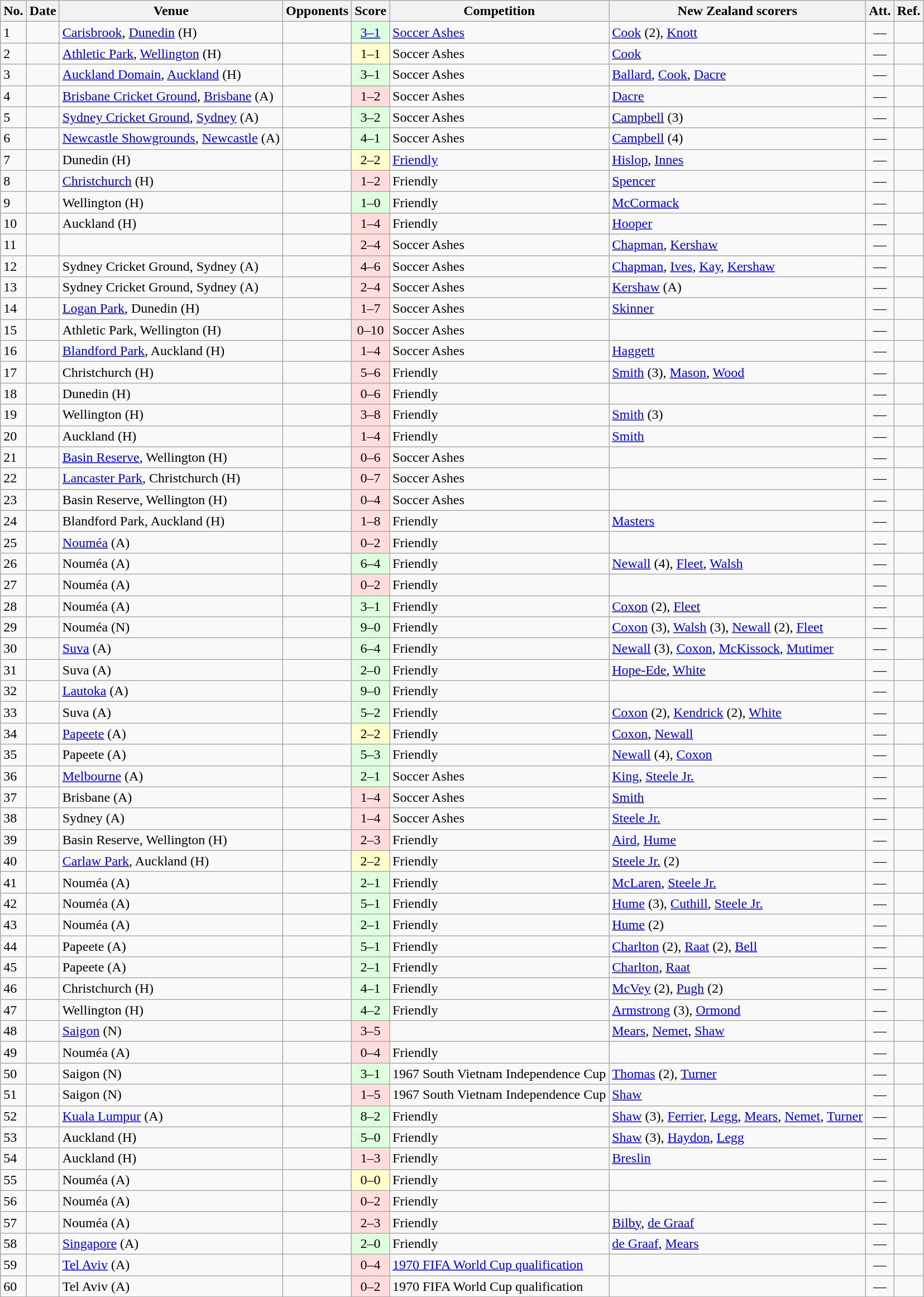<table class="wikitable sortable">
<tr>
<th>No.</th>
<th>Date</th>
<th>Venue</th>
<th>Opponents</th>
<th>Score</th>
<th>Competition</th>
<th class=unsortable>New Zealand scorers</th>
<th>Att.</th>
<th class=unsortable>Ref.</th>
</tr>
<tr>
<td>1</td>
<td></td>
<td><a href='#'>Carisbrook</a>, <a href='#'>Dunedin</a> (H)</td>
<td></td>
<td align=center bgcolor=#ddffdd><a href='#'>3–1</a></td>
<td><a href='#'>Soccer Ashes</a></td>
<td><a href='#'>Cook</a> (2), <a href='#'>Knott</a></td>
<td align=center>—</td>
<td></td>
</tr>
<tr>
<td>2</td>
<td></td>
<td><a href='#'>Athletic Park</a>, <a href='#'>Wellington</a> (H)</td>
<td></td>
<td align=center bgcolor=#ffffcc>1–1</td>
<td>Soccer Ashes</td>
<td><a href='#'>Cook</a></td>
<td align=center>—</td>
<td></td>
</tr>
<tr>
<td>3</td>
<td></td>
<td><a href='#'>Auckland Domain</a>, <a href='#'>Auckland</a> (H)</td>
<td></td>
<td align=center bgcolor=#ddffdd>3–1</td>
<td>Soccer Ashes</td>
<td><a href='#'>Ballard</a>, <a href='#'>Cook</a>, <a href='#'>Dacre</a></td>
<td align=center>—</td>
<td></td>
</tr>
<tr>
<td>4</td>
<td></td>
<td><a href='#'>Brisbane Cricket Ground</a>, <a href='#'>Brisbane</a> (A)</td>
<td></td>
<td align=center bgcolor=#ffdddd>1–2</td>
<td>Soccer Ashes</td>
<td><a href='#'>Dacre</a></td>
<td align=center>—</td>
<td></td>
</tr>
<tr>
<td>5</td>
<td></td>
<td><a href='#'>Sydney Cricket Ground</a>, <a href='#'>Sydney</a> (A)</td>
<td></td>
<td align=center bgcolor=#ddffdd>3–2</td>
<td>Soccer Ashes</td>
<td><a href='#'>Campbell</a> (3)</td>
<td align=center>—</td>
<td></td>
</tr>
<tr>
<td>6</td>
<td></td>
<td><a href='#'>Newcastle Showgrounds</a>, <a href='#'>Newcastle</a> (A)</td>
<td></td>
<td align=center bgcolor=#ddffdd>4–1</td>
<td>Soccer Ashes</td>
<td><a href='#'>Campbell</a> (4)</td>
<td align=center>—</td>
<td></td>
</tr>
<tr>
<td>7</td>
<td></td>
<td>Dunedin (H)</td>
<td></td>
<td align=center bgcolor=#ffffcc>2–2</td>
<td><a href='#'>Friendly</a></td>
<td><a href='#'>Hislop</a>, <a href='#'>Innes</a></td>
<td align=center>—</td>
<td></td>
</tr>
<tr>
<td>8</td>
<td></td>
<td><a href='#'>Christchurch</a> (H)</td>
<td></td>
<td align=center bgcolor=#ffdddd>1–2</td>
<td>Friendly</td>
<td><a href='#'>Spencer</a></td>
<td align=center>—</td>
<td></td>
</tr>
<tr>
<td>9</td>
<td></td>
<td>Wellington (H)</td>
<td></td>
<td align=center bgcolor=#ddffdd>1–0</td>
<td>Friendly</td>
<td><a href='#'>McCormack</a></td>
<td align=center>—</td>
<td></td>
</tr>
<tr>
<td>10</td>
<td></td>
<td>Auckland (H)</td>
<td></td>
<td align=center bgcolor=#ffdddd>1–4</td>
<td>Friendly</td>
<td><a href='#'>Hooper</a></td>
<td align=center>—</td>
<td></td>
</tr>
<tr>
<td>11</td>
<td></td>
<td></td>
<td></td>
<td align=center bgcolor=#ffdddd>2–4</td>
<td>Soccer Ashes</td>
<td><a href='#'>Chapman</a>, <a href='#'>Kershaw</a></td>
<td align=center>—</td>
<td></td>
</tr>
<tr>
<td>12</td>
<td></td>
<td>Sydney Cricket Ground, Sydney (A)</td>
<td></td>
<td align=center bgcolor=#ffdddd>4–6</td>
<td>Soccer Ashes</td>
<td><a href='#'>Chapman</a>, <a href='#'>Ives</a>, <a href='#'>Kay</a>, <a href='#'>Kershaw</a></td>
<td align=center>—</td>
<td></td>
</tr>
<tr>
<td>13</td>
<td></td>
<td>Sydney Cricket Ground, Sydney (A)</td>
<td></td>
<td align=center bgcolor=#ffdddd>2–4</td>
<td>Soccer Ashes</td>
<td><a href='#'>Kershaw</a> (A)</td>
<td align=center>—</td>
<td></td>
</tr>
<tr>
<td>14</td>
<td></td>
<td><a href='#'>Logan Park</a>, Dunedin (H)</td>
<td></td>
<td align=center bgcolor=#ffdddd>1–7</td>
<td>Soccer Ashes</td>
<td><a href='#'>Skinner</a></td>
<td align=center>—</td>
<td></td>
</tr>
<tr>
<td>15</td>
<td></td>
<td>Athletic Park, Wellington (H)</td>
<td></td>
<td align=center bgcolor=#ffdddd>0–10</td>
<td>Soccer Ashes</td>
<td></td>
<td align=center>—</td>
<td></td>
</tr>
<tr>
<td>16</td>
<td></td>
<td><a href='#'>Blandford Park</a>, Auckland (H)</td>
<td></td>
<td align=center bgcolor=#ffdddd>1–4</td>
<td>Soccer Ashes</td>
<td><a href='#'>Haggett</a></td>
<td align=center>—</td>
<td></td>
</tr>
<tr>
<td>17</td>
<td></td>
<td>Christchurch (H)</td>
<td></td>
<td align=center bgcolor=#ffdddd>5–6</td>
<td>Friendly</td>
<td><a href='#'>Smith</a> (3), <a href='#'>Mason</a>, <a href='#'>Wood</a></td>
<td align=center>—</td>
<td></td>
</tr>
<tr>
<td>18</td>
<td></td>
<td>Dunedin (H)</td>
<td></td>
<td align=center bgcolor=#ffdddd>0–6</td>
<td>Friendly</td>
<td></td>
<td align=center>—</td>
<td></td>
</tr>
<tr>
<td>19</td>
<td></td>
<td>Wellington (H)</td>
<td></td>
<td align=center bgcolor=#ffdddd>3–8</td>
<td>Friendly</td>
<td><a href='#'>Smith</a> (3)</td>
<td align=center>—</td>
<td></td>
</tr>
<tr>
<td>20</td>
<td></td>
<td>Auckland (H)</td>
<td></td>
<td align=center bgcolor=#ffdddd>1–4</td>
<td>Friendly</td>
<td><a href='#'>Smith</a></td>
<td align=center>—</td>
<td></td>
</tr>
<tr>
<td>21</td>
<td></td>
<td><a href='#'>Basin Reserve</a>, Wellington (H)</td>
<td></td>
<td align=center bgcolor=#ffdddd>0–6</td>
<td>Soccer Ashes</td>
<td></td>
<td align=center>—</td>
<td></td>
</tr>
<tr>
<td>22</td>
<td></td>
<td><a href='#'>Lancaster Park</a>, Christchurch (H)</td>
<td></td>
<td align=center bgcolor=#ffdddd>0–7</td>
<td>Soccer Ashes</td>
<td></td>
<td align=center>—</td>
<td></td>
</tr>
<tr>
<td>23</td>
<td></td>
<td>Basin Reserve, Wellington (H)</td>
<td></td>
<td align=center bgcolor=#ffdddd>0–4</td>
<td>Soccer Ashes</td>
<td></td>
<td align=center>—</td>
<td></td>
</tr>
<tr>
<td>24</td>
<td></td>
<td>Blandford Park, Auckland (H)</td>
<td></td>
<td align=center bgcolor=#ffdddd>1–8</td>
<td>Friendly</td>
<td><a href='#'>Masters</a></td>
<td align=center>—</td>
<td></td>
</tr>
<tr>
<td>25</td>
<td></td>
<td><a href='#'>Nouméa</a> (A)</td>
<td></td>
<td align=center bgcolor=#ffdddd>0–2</td>
<td>Friendly</td>
<td></td>
<td align=center>—</td>
<td></td>
</tr>
<tr>
<td>26</td>
<td></td>
<td>Nouméa (A)</td>
<td></td>
<td align=center bgcolor=#ddffdd>6–4</td>
<td>Friendly</td>
<td><a href='#'>Newall</a> (4), <a href='#'>Fleet</a>, <a href='#'>Walsh</a></td>
<td align=center>—</td>
<td></td>
</tr>
<tr>
<td>27</td>
<td></td>
<td>Nouméa (A)</td>
<td></td>
<td align=center bgcolor=#ffdddd>0–2</td>
<td>Friendly</td>
<td></td>
<td align=center>—</td>
<td></td>
</tr>
<tr>
<td>28</td>
<td></td>
<td>Nouméa (A)</td>
<td></td>
<td align=center bgcolor=#ddffdd>3–1</td>
<td>Friendly</td>
<td><a href='#'>Coxon</a> (2), <a href='#'>Fleet</a></td>
<td align=center>—</td>
<td></td>
</tr>
<tr>
<td>29</td>
<td></td>
<td>Nouméa (N)</td>
<td></td>
<td align=center bgcolor=#ddffdd>9–0</td>
<td>Friendly</td>
<td><a href='#'>Coxon</a> (3), <a href='#'>Walsh</a> (3), <a href='#'>Newall</a> (2), <a href='#'>Fleet</a></td>
<td align=center>—</td>
<td></td>
</tr>
<tr>
<td>30</td>
<td></td>
<td><a href='#'>Suva</a> (A)</td>
<td></td>
<td align=center bgcolor=#ddffdd>6–4</td>
<td>Friendly</td>
<td><a href='#'>Newall</a> (3), <a href='#'>Coxon</a>, <a href='#'>McKissock</a>, <a href='#'>Mutimer</a></td>
<td align=center>—</td>
<td></td>
</tr>
<tr>
<td>31</td>
<td></td>
<td>Suva (A)</td>
<td></td>
<td align=center bgcolor=#ddffdd>2–0</td>
<td>Friendly</td>
<td><a href='#'>Hope-Ede</a>, <a href='#'>White</a></td>
<td align=center>—</td>
<td></td>
</tr>
<tr>
<td>32</td>
<td></td>
<td><a href='#'>Lautoka</a> (A)</td>
<td></td>
<td align=center bgcolor=#ddffdd>9–0</td>
<td>Friendly</td>
<td></td>
<td align=center>—</td>
<td></td>
</tr>
<tr>
<td>33</td>
<td></td>
<td>Suva (A)</td>
<td></td>
<td align=center bgcolor=#ddffdd>5–2</td>
<td>Friendly</td>
<td><a href='#'>Coxon</a> (2), <a href='#'>Kendrick</a> (2), <a href='#'>White</a></td>
<td align=center>—</td>
<td></td>
</tr>
<tr>
<td>34</td>
<td></td>
<td><a href='#'>Papeete</a> (A)</td>
<td></td>
<td align=center bgcolor=#ffffcc>2–2</td>
<td>Friendly</td>
<td><a href='#'>Coxon</a>, <a href='#'>Newall</a></td>
<td align=center>—</td>
<td></td>
</tr>
<tr>
<td>35</td>
<td></td>
<td>Papeete (A)</td>
<td></td>
<td align=center bgcolor=#ddffdd>5–3</td>
<td>Friendly</td>
<td><a href='#'>Newall</a> (4), <a href='#'>Coxon</a></td>
<td align=center>—</td>
<td></td>
</tr>
<tr>
<td>36</td>
<td></td>
<td><a href='#'>Melbourne</a> (A)</td>
<td></td>
<td align=center bgcolor=#ddffdd>2–1</td>
<td>Soccer Ashes</td>
<td><a href='#'>King</a>, <a href='#'>Steele Jr.</a></td>
<td align=center>—</td>
<td></td>
</tr>
<tr>
<td>37</td>
<td></td>
<td>Brisbane (A)</td>
<td></td>
<td align=center bgcolor=#ffdddd>1–4</td>
<td>Soccer Ashes</td>
<td><a href='#'>Smith</a></td>
<td align=center>—</td>
<td></td>
</tr>
<tr>
<td>38</td>
<td></td>
<td>Sydney (A)</td>
<td></td>
<td align=center bgcolor=#ffdddd>1–4</td>
<td>Soccer Ashes</td>
<td><a href='#'>Steele Jr.</a></td>
<td align=center>—</td>
<td></td>
</tr>
<tr>
<td>39</td>
<td></td>
<td>Basin Reserve, Wellington (H)</td>
<td></td>
<td align=center bgcolor=#ffdddd>2–3</td>
<td>Friendly</td>
<td><a href='#'>Aird</a>, <a href='#'>Hume</a></td>
<td align=center>—</td>
<td></td>
</tr>
<tr>
<td>40</td>
<td></td>
<td><a href='#'>Carlaw Park</a>, Auckland (H)</td>
<td></td>
<td align=center bgcolor=#ffffcc>2–2</td>
<td>Friendly</td>
<td><a href='#'>Steele Jr.</a> (2)</td>
<td align=center>—</td>
<td></td>
</tr>
<tr>
<td>41</td>
<td></td>
<td>Nouméa (A)</td>
<td></td>
<td align=center bgcolor=#ddffdd>2–1</td>
<td>Friendly</td>
<td><a href='#'>McLaren</a>, <a href='#'>Steele Jr.</a></td>
<td align=center>—</td>
<td></td>
</tr>
<tr>
<td>42</td>
<td></td>
<td>Nouméa (A)</td>
<td></td>
<td align=center bgcolor=#ddffdd>5–1</td>
<td>Friendly</td>
<td><a href='#'>Hume</a> (3), <a href='#'>Cuthill</a>, <a href='#'>Steele Jr.</a></td>
<td align=center>—</td>
<td></td>
</tr>
<tr>
<td>43</td>
<td></td>
<td>Nouméa (A)</td>
<td></td>
<td align=center bgcolor=#ddffdd>2–1</td>
<td>Friendly</td>
<td><a href='#'>Hume</a> (2)</td>
<td align=center>—</td>
<td></td>
</tr>
<tr>
<td>44</td>
<td></td>
<td>Papeete (A)</td>
<td></td>
<td align=center bgcolor=#ddffdd>5–1</td>
<td>Friendly</td>
<td><a href='#'>Charlton</a> (2), <a href='#'>Raat</a> (2), <a href='#'>Bell</a></td>
<td align=center>—</td>
<td></td>
</tr>
<tr>
<td>45</td>
<td></td>
<td>Papeete (A)</td>
<td></td>
<td align=center bgcolor=#ddffdd>2–1</td>
<td>Friendly</td>
<td><a href='#'>Charlton</a>, <a href='#'>Raat</a></td>
<td align=center>—</td>
<td></td>
</tr>
<tr>
<td>46</td>
<td></td>
<td>Christchurch (H)</td>
<td></td>
<td align=center bgcolor=#ddffdd>4–1</td>
<td>Friendly</td>
<td><a href='#'>McVey</a> (2), <a href='#'>Pugh</a> (2)</td>
<td align=center>—</td>
<td></td>
</tr>
<tr>
<td>47</td>
<td></td>
<td>Wellington (H)</td>
<td></td>
<td align=center bgcolor=#ddffdd>4–2</td>
<td>Friendly</td>
<td><a href='#'>Armstrong</a> (3), <a href='#'>Ormond</a></td>
<td align=center>—</td>
<td></td>
</tr>
<tr>
<td>48</td>
<td></td>
<td><a href='#'>Saigon</a> (N)</td>
<td></td>
<td align=center bgcolor=#ffdddd>3–5</td>
<td></td>
<td><a href='#'>Mears</a>, <a href='#'>Nemet</a>, <a href='#'>Shaw</a></td>
<td align=center>—</td>
<td></td>
</tr>
<tr>
<td>49</td>
<td></td>
<td>Nouméa (A)</td>
<td></td>
<td align=center bgcolor=#ffdddd>0–4</td>
<td>Friendly</td>
<td></td>
<td align=center>—</td>
<td></td>
</tr>
<tr>
<td>50</td>
<td></td>
<td>Saigon (N)</td>
<td></td>
<td align=center bgcolor=#ddffdd>3–1</td>
<td>1967 South Vietnam Independence Cup</td>
<td><a href='#'>Thomas</a> (2), <a href='#'>Turner</a></td>
<td align=center>—</td>
<td></td>
</tr>
<tr>
<td>51</td>
<td></td>
<td>Saigon (N)</td>
<td></td>
<td align=center bgcolor=#ffdddd>1–5</td>
<td>1967 South Vietnam Independence Cup</td>
<td><a href='#'>Shaw</a></td>
<td align=center>—</td>
<td></td>
</tr>
<tr>
<td>52</td>
<td></td>
<td><a href='#'>Kuala Lumpur</a> (A)</td>
<td></td>
<td align=center bgcolor=#ddffdd>8–2</td>
<td>Friendly</td>
<td><a href='#'>Shaw</a> (3), <a href='#'>Ferrier</a>, <a href='#'>Legg</a>, <a href='#'>Mears</a>, <a href='#'>Nemet</a>, <a href='#'>Turner</a></td>
<td align=center>—</td>
<td></td>
</tr>
<tr>
<td>53</td>
<td></td>
<td>Auckland (H)</td>
<td></td>
<td align=center bgcolor=#ddffdd>5–0</td>
<td>Friendly</td>
<td><a href='#'>Shaw</a> (3), <a href='#'>Haydon</a>, <a href='#'>Legg</a></td>
<td align=center>—</td>
<td></td>
</tr>
<tr>
<td>54</td>
<td></td>
<td>Auckland (H)</td>
<td></td>
<td align=center bgcolor=#ffdddd>1–3</td>
<td>Friendly</td>
<td><a href='#'>Breslin</a></td>
<td align=center>—</td>
<td></td>
</tr>
<tr>
<td>55</td>
<td></td>
<td>Nouméa (A)</td>
<td></td>
<td align=center bgcolor=#ffffcc>0–0</td>
<td>Friendly</td>
<td></td>
<td align=center>—</td>
<td></td>
</tr>
<tr>
<td>56</td>
<td></td>
<td>Nouméa (A)</td>
<td></td>
<td align=center bgcolor=#ffdddd>0–2</td>
<td>Friendly</td>
<td></td>
<td align=center>—</td>
<td></td>
</tr>
<tr>
<td>57</td>
<td></td>
<td>Nouméa (A)</td>
<td></td>
<td align=center bgcolor=#ffdddd>2–3</td>
<td>Friendly</td>
<td><a href='#'>Bilby</a>, <a href='#'>de Graaf</a></td>
<td align=center>—</td>
<td></td>
</tr>
<tr>
<td>58</td>
<td></td>
<td><a href='#'>Singapore</a> (A)</td>
<td></td>
<td align=center bgcolor=#ddffdd>2–0</td>
<td>Friendly</td>
<td><a href='#'>de Graaf</a>, <a href='#'>Mears</a></td>
<td align=center>—</td>
<td></td>
</tr>
<tr>
<td>59</td>
<td></td>
<td><a href='#'>Tel Aviv</a> (A)</td>
<td></td>
<td align=center bgcolor=#ffdddd>0–4</td>
<td><a href='#'>1970 FIFA World Cup qualification</a></td>
<td></td>
<td align=center>—</td>
<td></td>
</tr>
<tr>
<td>60</td>
<td></td>
<td>Tel Aviv (A)</td>
<td></td>
<td align=center bgcolor=#ffdddd>0–2</td>
<td>1970 FIFA World Cup qualification</td>
<td></td>
<td align=center>—</td>
<td></td>
</tr>
</table>
